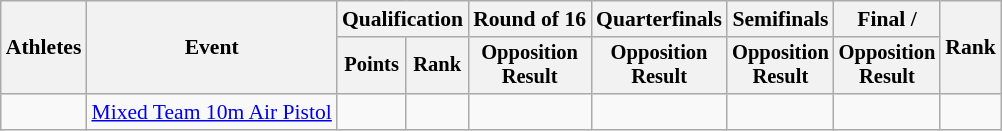<table class="wikitable" style="font-size:90%;">
<tr>
<th rowspan=2>Athletes</th>
<th rowspan=2>Event</th>
<th colspan=2>Qualification</th>
<th>Round of 16</th>
<th>Quarterfinals</th>
<th>Semifinals</th>
<th>Final / </th>
<th rowspan=2>Rank</th>
</tr>
<tr style="font-size:95%">
<th>Points</th>
<th>Rank</th>
<th>Opposition<br>Result</th>
<th>Opposition<br>Result</th>
<th>Opposition<br>Result</th>
<th>Opposition<br>Result</th>
</tr>
<tr align=center>
<td align=left><br></td>
<td align=left><a href='#'>Mixed Team 10m Air Pistol</a></td>
<td></td>
<td></td>
<td></td>
<td></td>
<td></td>
<td></td>
<td></td>
</tr>
</table>
